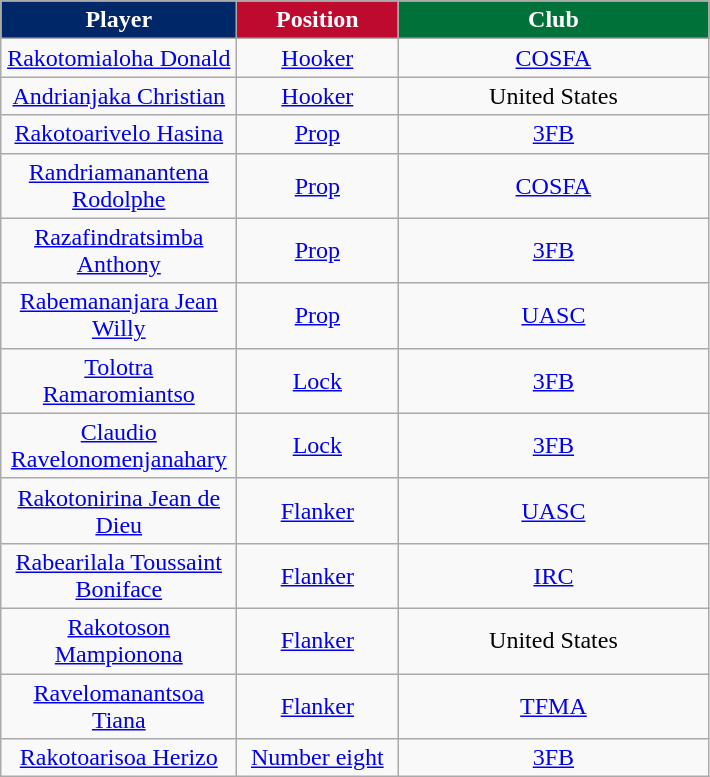<table class="wikitable" style="text-align:center">
<tr>
<th style="background:#002868; color:#fff; width:150px">Player</th>
<th style="background:#BF0A30; color:#fff; width:100px">Position</th>
<th style="background:#007138; color:#fff; width:200px">Club</th>
</tr>
<tr>
<td><a href='#'>Rakotomialoha Donald</a></td>
<td><a href='#'>Hooker</a></td>
<td> <a href='#'>COSFA</a></td>
</tr>
<tr>
<td><a href='#'>Andrianjaka Christian</a></td>
<td><a href='#'>Hooker</a></td>
<td> United States</td>
</tr>
<tr>
<td><a href='#'>Rakotoarivelo Hasina</a></td>
<td><a href='#'>Prop</a></td>
<td> <a href='#'>3FB</a></td>
</tr>
<tr>
<td><a href='#'>Randriamanantena Rodolphe</a></td>
<td><a href='#'>Prop</a></td>
<td> <a href='#'>COSFA</a></td>
</tr>
<tr>
<td><a href='#'>Razafindratsimba Anthony</a></td>
<td><a href='#'>Prop</a></td>
<td> <a href='#'>3FB</a></td>
</tr>
<tr>
<td><a href='#'>Rabemananjara Jean Willy</a></td>
<td><a href='#'>Prop</a></td>
<td> <a href='#'>UASC</a></td>
</tr>
<tr>
<td><a href='#'>Tolotra Ramaromiantso</a></td>
<td><a href='#'>Lock</a></td>
<td> <a href='#'>3FB</a></td>
</tr>
<tr>
<td><a href='#'>Claudio Ravelonomenjanahary</a></td>
<td><a href='#'>Lock</a></td>
<td> <a href='#'>3FB</a></td>
</tr>
<tr>
<td><a href='#'>Rakotonirina Jean de Dieu</a></td>
<td><a href='#'>Flanker</a></td>
<td> <a href='#'>UASC</a></td>
</tr>
<tr>
<td><a href='#'>Rabearilala Toussaint Boniface</a></td>
<td><a href='#'>Flanker</a></td>
<td> <a href='#'>IRC</a></td>
</tr>
<tr>
<td><a href='#'>Rakotoson Mampionona</a></td>
<td><a href='#'>Flanker</a></td>
<td> United States</td>
</tr>
<tr>
<td><a href='#'>Ravelomanantsoa Tiana</a></td>
<td><a href='#'>Flanker</a></td>
<td> <a href='#'>TFMA</a></td>
</tr>
<tr>
<td><a href='#'>Rakotoarisoa Herizo</a></td>
<td><a href='#'>Number eight</a></td>
<td> <a href='#'>3FB</a></td>
</tr>
</table>
